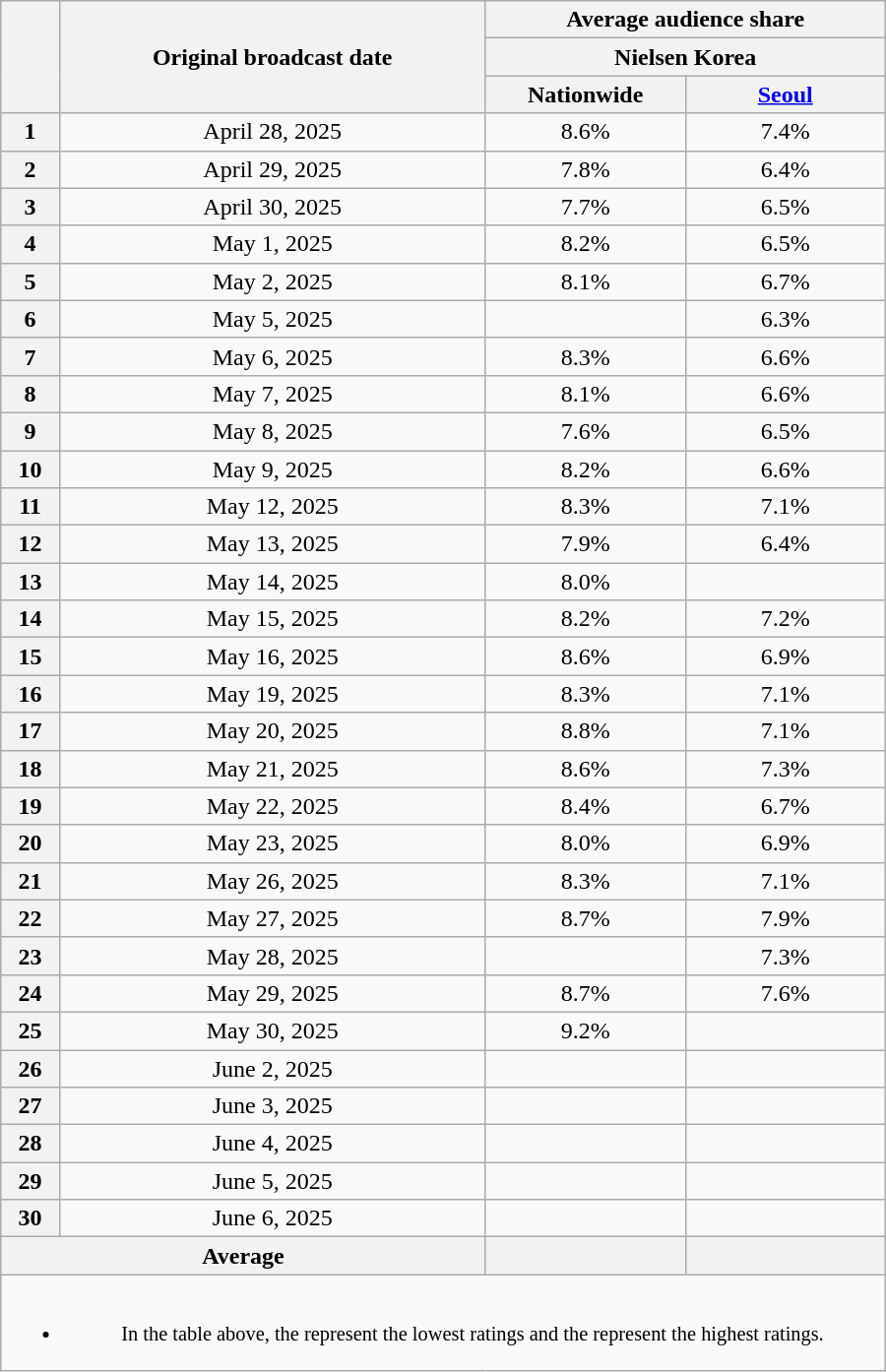<table class="wikitable" style="margin-left:auto; margin-right:auto; width:600px; text-align:center">
<tr>
<th scope="col" rowspan="3"></th>
<th scope="col" rowspan="3">Original broadcast date</th>
<th scope="col" colspan="2">Average audience share</th>
</tr>
<tr>
<th colspan="2" scope="col">Nielsen Korea</th>
</tr>
<tr>
<th scope="col" style="width:8em">Nationwide</th>
<th scope="col" style="width:8em"><a href='#'>Seoul</a></th>
</tr>
<tr>
<th scope="col">1</th>
<td>April 28, 2025</td>
<td>8.6% </td>
<td>7.4% </td>
</tr>
<tr>
<th scope="col">2</th>
<td>April 29, 2025</td>
<td>7.8% </td>
<td>6.4% </td>
</tr>
<tr>
<th scope="col">3</th>
<td>April 30, 2025</td>
<td>7.7% </td>
<td>6.5% </td>
</tr>
<tr>
<th scope="col">4</th>
<td>May 1, 2025</td>
<td>8.2% </td>
<td>6.5% </td>
</tr>
<tr>
<th scope="col">5</th>
<td>May 2, 2025</td>
<td>8.1% </td>
<td>6.7% </td>
</tr>
<tr>
<th>6</th>
<td>May 5, 2025</td>
<td><strong></strong> </td>
<td>6.3% </td>
</tr>
<tr>
<th>7</th>
<td>May 6, 2025</td>
<td>8.3% </td>
<td>6.6% </td>
</tr>
<tr>
<th>8</th>
<td>May 7, 2025</td>
<td>8.1% </td>
<td>6.6% </td>
</tr>
<tr>
<th>9</th>
<td>May 8, 2025</td>
<td>7.6% </td>
<td>6.5% </td>
</tr>
<tr>
<th>10</th>
<td>May 9, 2025</td>
<td>8.2% </td>
<td>6.6% </td>
</tr>
<tr>
<th>11</th>
<td>May 12, 2025</td>
<td>8.3% </td>
<td>7.1% </td>
</tr>
<tr>
<th>12</th>
<td>May 13, 2025</td>
<td>7.9% </td>
<td>6.4% </td>
</tr>
<tr>
<th>13</th>
<td>May 14, 2025</td>
<td>8.0% </td>
<td><strong></strong> </td>
</tr>
<tr>
<th>14</th>
<td>May 15, 2025</td>
<td>8.2% </td>
<td>7.2% </td>
</tr>
<tr>
<th>15</th>
<td>May 16, 2025</td>
<td>8.6% </td>
<td>6.9% </td>
</tr>
<tr>
<th>16</th>
<td>May 19, 2025</td>
<td>8.3% </td>
<td>7.1% </td>
</tr>
<tr>
<th>17</th>
<td>May 20, 2025</td>
<td>8.8% </td>
<td>7.1% </td>
</tr>
<tr>
<th>18</th>
<td>May 21, 2025</td>
<td>8.6% </td>
<td>7.3% </td>
</tr>
<tr>
<th>19</th>
<td>May 22, 2025</td>
<td>8.4% </td>
<td>6.7% </td>
</tr>
<tr>
<th>20</th>
<td>May 23, 2025</td>
<td>8.0% </td>
<td>6.9% </td>
</tr>
<tr>
<th>21</th>
<td>May 26, 2025</td>
<td>8.3% </td>
<td>7.1% </td>
</tr>
<tr>
<th>22</th>
<td>May 27, 2025</td>
<td>8.7% </td>
<td>7.9% </td>
</tr>
<tr>
<th>23</th>
<td>May 28, 2025</td>
<td><strong></strong> </td>
<td>7.3% </td>
</tr>
<tr>
<th>24</th>
<td>May 29, 2025</td>
<td>8.7% </td>
<td>7.6% </td>
</tr>
<tr>
<th>25</th>
<td>May 30, 2025</td>
<td>9.2% </td>
<td><strong></strong> </td>
</tr>
<tr>
<th>26</th>
<td>June 2, 2025</td>
<td></td>
<td></td>
</tr>
<tr>
<th>27</th>
<td>June 3, 2025</td>
<td></td>
<td></td>
</tr>
<tr>
<th>28</th>
<td>June 4, 2025</td>
<td></td>
<td></td>
</tr>
<tr>
<th>29</th>
<td>June 5, 2025</td>
<td></td>
<td></td>
</tr>
<tr>
<th>30</th>
<td>June 6, 2025</td>
<td></td>
<td></td>
</tr>
<tr>
<th colspan="2" scope="col">Average</th>
<th scope="col"></th>
<th scope="col"></th>
</tr>
<tr>
<td colspan="4" style="font-size:85%"><br><ul><li>In the table above, the <strong></strong> represent the lowest ratings and the <strong></strong> represent the highest ratings.</li></ul></td>
</tr>
</table>
